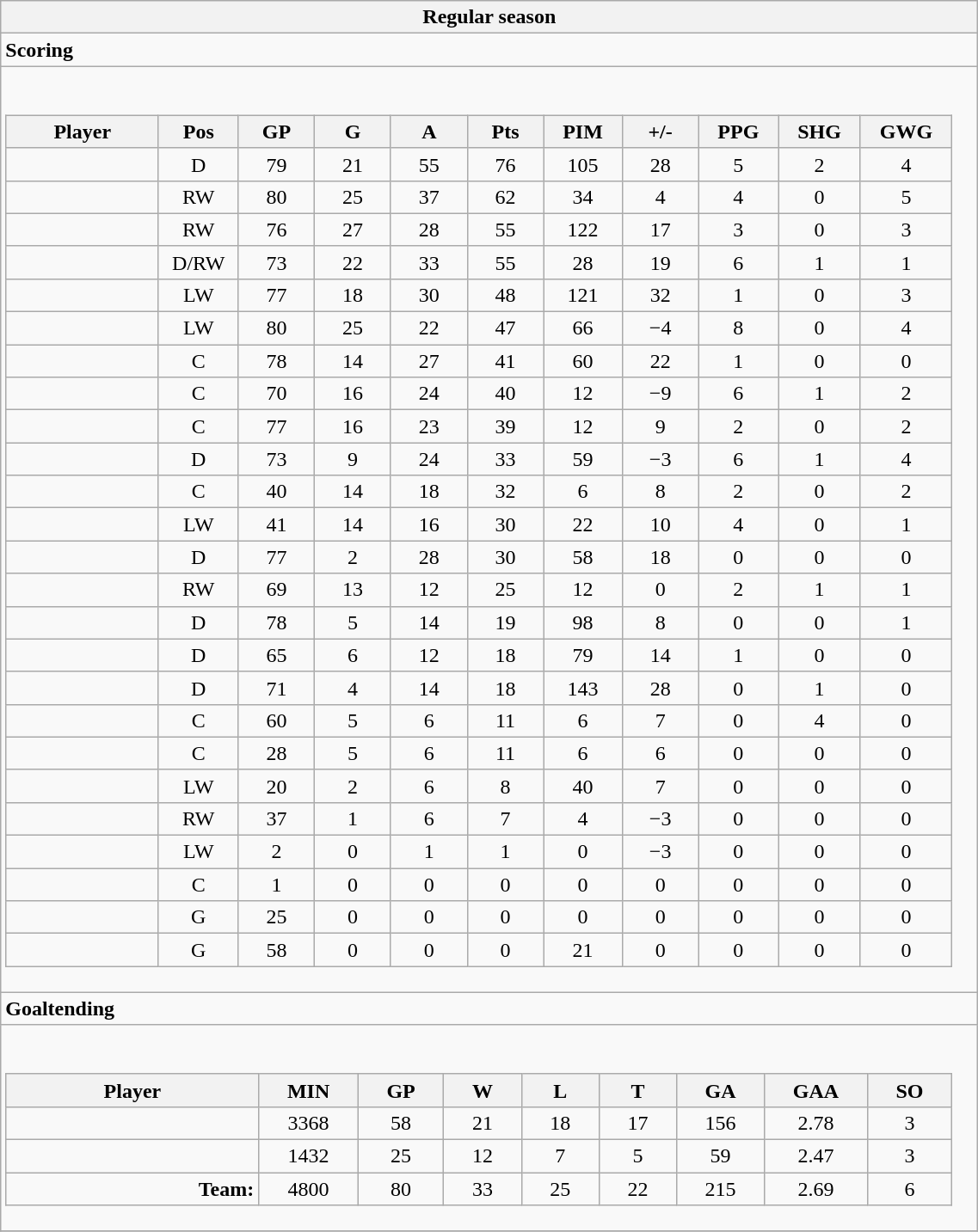<table class="wikitable collapsible" width="60%" border="1">
<tr>
<th>Regular season</th>
</tr>
<tr>
<td class="tocccolors"><strong>Scoring</strong></td>
</tr>
<tr>
<td><br><table class="wikitable sortable">
<tr ALIGN="center">
<th bgcolor="#DDDDFF" width="10%">Player</th>
<th bgcolor="#DDDDFF" width="3%" title="Position">Pos</th>
<th bgcolor="#DDDDFF" width="5%" title="Games played">GP</th>
<th bgcolor="#DDDDFF" width="5%" title="Goals">G</th>
<th bgcolor="#DDDDFF" width="5%" title="Assists">A</th>
<th bgcolor="#DDDDFF" width="5%" title="Points">Pts</th>
<th bgcolor="#DDDDFF" width="5%" title="Penalties in Minutes">PIM</th>
<th bgcolor="#DDDDFF" width="5%" title="Plus/minus">+/-</th>
<th bgcolor="#DDDDFF" width="5%" title="Power play goals">PPG</th>
<th bgcolor="#DDDDFF" width="5%" title="Short-handed goals">SHG</th>
<th bgcolor="#DDDDFF" width="5%" title="Game-winning goals">GWG</th>
</tr>
<tr align="center">
<td align="right"></td>
<td>D</td>
<td>79</td>
<td>21</td>
<td>55</td>
<td>76</td>
<td>105</td>
<td>28</td>
<td>5</td>
<td>2</td>
<td>4</td>
</tr>
<tr align="center">
<td align="right"></td>
<td>RW</td>
<td>80</td>
<td>25</td>
<td>37</td>
<td>62</td>
<td>34</td>
<td>4</td>
<td>4</td>
<td>0</td>
<td>5</td>
</tr>
<tr align="center">
<td align="right"></td>
<td>RW</td>
<td>76</td>
<td>27</td>
<td>28</td>
<td>55</td>
<td>122</td>
<td>17</td>
<td>3</td>
<td>0</td>
<td>3</td>
</tr>
<tr align="center">
<td align="right"></td>
<td>D/RW</td>
<td>73</td>
<td>22</td>
<td>33</td>
<td>55</td>
<td>28</td>
<td>19</td>
<td>6</td>
<td>1</td>
<td>1</td>
</tr>
<tr align="center">
<td align="right"></td>
<td>LW</td>
<td>77</td>
<td>18</td>
<td>30</td>
<td>48</td>
<td>121</td>
<td>32</td>
<td>1</td>
<td>0</td>
<td>3</td>
</tr>
<tr align="center">
<td align="right"></td>
<td>LW</td>
<td>80</td>
<td>25</td>
<td>22</td>
<td>47</td>
<td>66</td>
<td>−4</td>
<td>8</td>
<td>0</td>
<td>4</td>
</tr>
<tr align="center">
<td align="right"></td>
<td>C</td>
<td>78</td>
<td>14</td>
<td>27</td>
<td>41</td>
<td>60</td>
<td>22</td>
<td>1</td>
<td>0</td>
<td>0</td>
</tr>
<tr align="center">
<td align="right"></td>
<td>C</td>
<td>70</td>
<td>16</td>
<td>24</td>
<td>40</td>
<td>12</td>
<td>−9</td>
<td>6</td>
<td>1</td>
<td>2</td>
</tr>
<tr align="center">
<td align="right"></td>
<td>C</td>
<td>77</td>
<td>16</td>
<td>23</td>
<td>39</td>
<td>12</td>
<td>9</td>
<td>2</td>
<td>0</td>
<td>2</td>
</tr>
<tr align="center">
<td align="right"></td>
<td>D</td>
<td>73</td>
<td>9</td>
<td>24</td>
<td>33</td>
<td>59</td>
<td>−3</td>
<td>6</td>
<td>1</td>
<td>4</td>
</tr>
<tr align="center">
<td align="right"></td>
<td>C</td>
<td>40</td>
<td>14</td>
<td>18</td>
<td>32</td>
<td>6</td>
<td>8</td>
<td>2</td>
<td>0</td>
<td>2</td>
</tr>
<tr align="center">
<td align="right"></td>
<td>LW</td>
<td>41</td>
<td>14</td>
<td>16</td>
<td>30</td>
<td>22</td>
<td>10</td>
<td>4</td>
<td>0</td>
<td>1</td>
</tr>
<tr align="center">
<td align="right"></td>
<td>D</td>
<td>77</td>
<td>2</td>
<td>28</td>
<td>30</td>
<td>58</td>
<td>18</td>
<td>0</td>
<td>0</td>
<td>0</td>
</tr>
<tr align="center">
<td align="right"></td>
<td>RW</td>
<td>69</td>
<td>13</td>
<td>12</td>
<td>25</td>
<td>12</td>
<td>0</td>
<td>2</td>
<td>1</td>
<td>1</td>
</tr>
<tr align="center">
<td align="right"></td>
<td>D</td>
<td>78</td>
<td>5</td>
<td>14</td>
<td>19</td>
<td>98</td>
<td>8</td>
<td>0</td>
<td>0</td>
<td>1</td>
</tr>
<tr align="center">
<td align="right"></td>
<td>D</td>
<td>65</td>
<td>6</td>
<td>12</td>
<td>18</td>
<td>79</td>
<td>14</td>
<td>1</td>
<td>0</td>
<td>0</td>
</tr>
<tr align="center">
<td align="right"></td>
<td>D</td>
<td>71</td>
<td>4</td>
<td>14</td>
<td>18</td>
<td>143</td>
<td>28</td>
<td>0</td>
<td>1</td>
<td>0</td>
</tr>
<tr align="center">
<td align="right"></td>
<td>C</td>
<td>60</td>
<td>5</td>
<td>6</td>
<td>11</td>
<td>6</td>
<td>7</td>
<td>0</td>
<td>4</td>
<td>0</td>
</tr>
<tr align="center">
<td align="right"></td>
<td>C</td>
<td>28</td>
<td>5</td>
<td>6</td>
<td>11</td>
<td>6</td>
<td>6</td>
<td>0</td>
<td>0</td>
<td>0</td>
</tr>
<tr align="center">
<td align="right"></td>
<td>LW</td>
<td>20</td>
<td>2</td>
<td>6</td>
<td>8</td>
<td>40</td>
<td>7</td>
<td>0</td>
<td>0</td>
<td>0</td>
</tr>
<tr align="center">
<td align="right"></td>
<td>RW</td>
<td>37</td>
<td>1</td>
<td>6</td>
<td>7</td>
<td>4</td>
<td>−3</td>
<td>0</td>
<td>0</td>
<td>0</td>
</tr>
<tr align="center">
<td align="right"></td>
<td>LW</td>
<td>2</td>
<td>0</td>
<td>1</td>
<td>1</td>
<td>0</td>
<td>−3</td>
<td>0</td>
<td>0</td>
<td>0</td>
</tr>
<tr align="center">
<td align="right"></td>
<td>C</td>
<td>1</td>
<td>0</td>
<td>0</td>
<td>0</td>
<td>0</td>
<td>0</td>
<td>0</td>
<td>0</td>
<td>0</td>
</tr>
<tr align="center">
<td align="right"></td>
<td>G</td>
<td>25</td>
<td>0</td>
<td>0</td>
<td>0</td>
<td>0</td>
<td>0</td>
<td>0</td>
<td>0</td>
<td>0</td>
</tr>
<tr align="center">
<td align="right"></td>
<td>G</td>
<td>58</td>
<td>0</td>
<td>0</td>
<td>0</td>
<td>21</td>
<td>0</td>
<td>0</td>
<td>0</td>
<td>0</td>
</tr>
</table>
</td>
</tr>
<tr>
<td class="toccolors"><strong>Goaltending</strong></td>
</tr>
<tr>
<td><br><table class="wikitable sortable">
<tr>
<th bgcolor="#DDDDFF" width="10%">Player</th>
<th width="3%" bgcolor="#DDDDFF" title="Minutes played">MIN</th>
<th width="3%" bgcolor="#DDDDFF" title="Games played in">GP</th>
<th width="3%" bgcolor="#DDDDFF" title="Wins">W</th>
<th width="3%" bgcolor="#DDDDFF"title="Losses">L</th>
<th width="3%" bgcolor="#DDDDFF" title="Ties">T</th>
<th width="3%" bgcolor="#DDDDFF" title="Goals against">GA</th>
<th width="3%" bgcolor="#DDDDFF" title="Goals against average">GAA</th>
<th width="3%" bgcolor="#DDDDFF"title="Shut-outs">SO</th>
</tr>
<tr align="center">
<td align="right"></td>
<td>3368</td>
<td>58</td>
<td>21</td>
<td>18</td>
<td>17</td>
<td>156</td>
<td>2.78</td>
<td>3</td>
</tr>
<tr align="center">
<td align="right"></td>
<td>1432</td>
<td>25</td>
<td>12</td>
<td>7</td>
<td>5</td>
<td>59</td>
<td>2.47</td>
<td>3</td>
</tr>
<tr align="center">
<td align="right"><strong>Team:</strong></td>
<td>4800</td>
<td>80</td>
<td>33</td>
<td>25</td>
<td>22</td>
<td>215</td>
<td>2.69</td>
<td>6</td>
</tr>
</table>
</td>
</tr>
<tr>
</tr>
</table>
